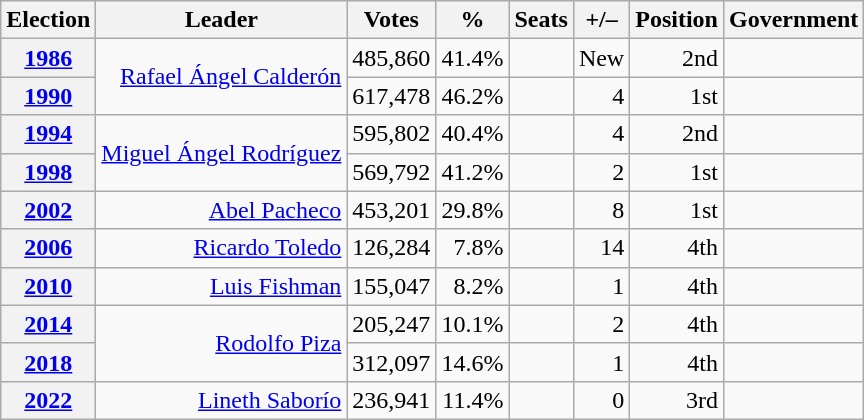<table class=wikitable style="text-align: right;">
<tr>
<th>Election</th>
<th>Leader</th>
<th>Votes</th>
<th>%</th>
<th>Seats</th>
<th>+/–</th>
<th>Position</th>
<th>Government</th>
</tr>
<tr>
<th><a href='#'>1986</a></th>
<td rowspan="2"><a href='#'>Rafael Ángel Calderón</a></td>
<td>485,860</td>
<td>41.4%</td>
<td></td>
<td>New</td>
<td>2nd</td>
<td></td>
</tr>
<tr>
<th><a href='#'>1990</a></th>
<td>617,478</td>
<td>46.2%</td>
<td></td>
<td> 4</td>
<td> 1st</td>
<td></td>
</tr>
<tr>
<th><a href='#'>1994</a></th>
<td rowspan="2"><a href='#'>Miguel Ángel Rodríguez</a></td>
<td>595,802</td>
<td>40.4%</td>
<td></td>
<td> 4</td>
<td> 2nd</td>
<td></td>
</tr>
<tr>
<th><a href='#'>1998</a></th>
<td>569,792</td>
<td>41.2%</td>
<td></td>
<td> 2</td>
<td> 1st</td>
<td></td>
</tr>
<tr>
<th><a href='#'>2002</a></th>
<td><a href='#'>Abel Pacheco</a></td>
<td>453,201</td>
<td>29.8%</td>
<td></td>
<td> 8</td>
<td>1st</td>
<td></td>
</tr>
<tr>
<th><a href='#'>2006</a></th>
<td><a href='#'>Ricardo Toledo</a></td>
<td>126,284</td>
<td>7.8%</td>
<td></td>
<td> 14</td>
<td> 4th</td>
<td></td>
</tr>
<tr>
<th><a href='#'>2010</a></th>
<td><a href='#'>Luis Fishman</a></td>
<td>155,047</td>
<td>8.2%</td>
<td></td>
<td> 1</td>
<td>4th</td>
<td></td>
</tr>
<tr>
<th><a href='#'>2014</a></th>
<td rowspan="2"><a href='#'>Rodolfo Piza</a></td>
<td>205,247</td>
<td>10.1%</td>
<td></td>
<td> 2</td>
<td>4th</td>
<td></td>
</tr>
<tr>
<th><a href='#'>2018</a></th>
<td>312,097</td>
<td>14.6%</td>
<td></td>
<td> 1</td>
<td>4th</td>
<td></td>
</tr>
<tr>
<th><a href='#'>2022</a></th>
<td><a href='#'>Lineth Saborío</a></td>
<td>236,941</td>
<td>11.4%</td>
<td></td>
<td> 0</td>
<td> 3rd</td>
<td></td>
</tr>
</table>
